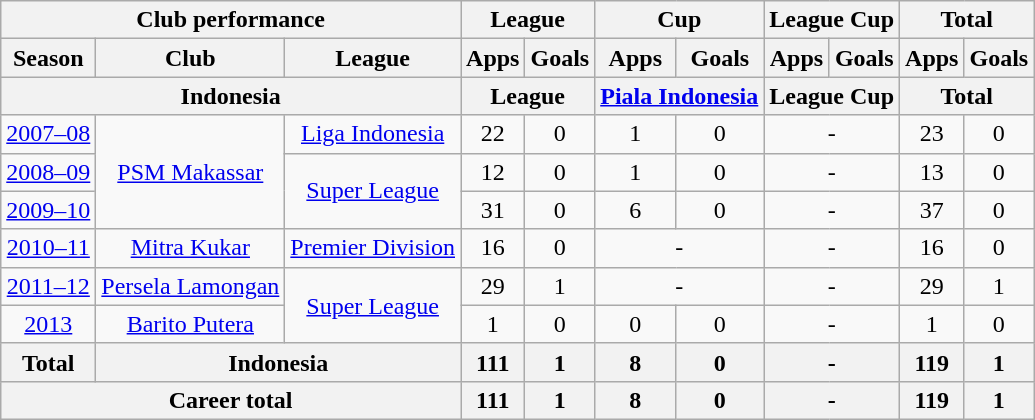<table class="wikitable" style="text-align:center;">
<tr>
<th colspan=3>Club performance</th>
<th colspan=2>League</th>
<th colspan=2>Cup</th>
<th colspan=2>League Cup</th>
<th colspan=2>Total</th>
</tr>
<tr>
<th>Season</th>
<th>Club</th>
<th>League</th>
<th>Apps</th>
<th>Goals</th>
<th>Apps</th>
<th>Goals</th>
<th>Apps</th>
<th>Goals</th>
<th>Apps</th>
<th>Goals</th>
</tr>
<tr>
<th colspan=3>Indonesia</th>
<th colspan=2>League</th>
<th colspan=2><a href='#'>Piala Indonesia</a></th>
<th colspan=2>League Cup</th>
<th colspan=2>Total</th>
</tr>
<tr>
<td><a href='#'>2007–08</a></td>
<td rowspan=3><a href='#'>PSM Makassar</a></td>
<td><a href='#'>Liga Indonesia</a></td>
<td>22</td>
<td>0</td>
<td>1</td>
<td>0</td>
<td colspan=2>-</td>
<td>23</td>
<td>0</td>
</tr>
<tr>
<td><a href='#'>2008–09</a></td>
<td rowspan=2><a href='#'>Super League</a></td>
<td>12</td>
<td>0</td>
<td>1</td>
<td>0</td>
<td colspan=2>-</td>
<td>13</td>
<td>0</td>
</tr>
<tr>
<td><a href='#'>2009–10</a></td>
<td>31</td>
<td>0</td>
<td>6</td>
<td>0</td>
<td colspan=2>-</td>
<td>37</td>
<td>0</td>
</tr>
<tr>
<td><a href='#'>2010–11</a></td>
<td><a href='#'>Mitra Kukar</a></td>
<td><a href='#'>Premier Division</a></td>
<td>16</td>
<td>0</td>
<td colspan=2>-</td>
<td colspan=2>-</td>
<td>16</td>
<td>0</td>
</tr>
<tr>
<td><a href='#'>2011–12</a></td>
<td><a href='#'>Persela Lamongan</a></td>
<td rowspan=2><a href='#'>Super League</a></td>
<td>29</td>
<td>1</td>
<td colspan=2>-</td>
<td colspan=2>-</td>
<td>29</td>
<td>1</td>
</tr>
<tr>
<td><a href='#'>2013</a></td>
<td><a href='#'>Barito Putera</a></td>
<td>1</td>
<td>0</td>
<td>0</td>
<td>0</td>
<td colspan=2>-</td>
<td>1</td>
<td>0</td>
</tr>
<tr>
<th rowspan=1>Total</th>
<th colspan=2>Indonesia</th>
<th>111</th>
<th>1</th>
<th>8</th>
<th>0</th>
<th colspan=2>-</th>
<th>119</th>
<th>1</th>
</tr>
<tr>
<th colspan=3>Career total</th>
<th>111</th>
<th>1</th>
<th>8</th>
<th>0</th>
<th colspan=2>-</th>
<th>119</th>
<th>1</th>
</tr>
</table>
